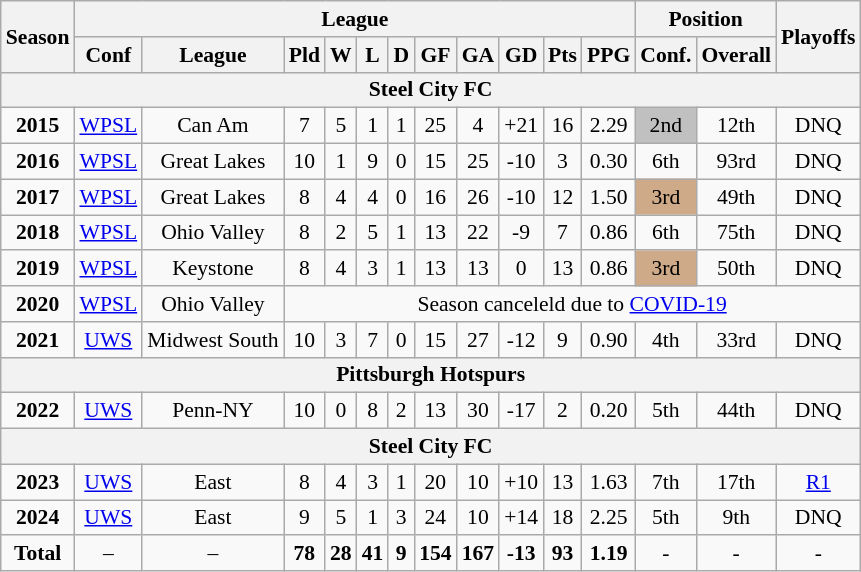<table class="wikitable" style="font-size:90%; text-align:center;">
<tr style="background:#f0f6ff;">
<th rowspan=2>Season</th>
<th colspan=11>League</th>
<th colspan=2>Position</th>
<th rowspan=2>Playoffs</th>
</tr>
<tr>
<th>Conf</th>
<th>League</th>
<th>Pld</th>
<th>W</th>
<th>L</th>
<th>D</th>
<th>GF</th>
<th>GA</th>
<th>GD</th>
<th>Pts</th>
<th>PPG</th>
<th>Conf.</th>
<th>Overall</th>
</tr>
<tr>
<th colspan=15 style=text-align:center>Steel City FC</th>
</tr>
<tr>
<td><strong>2015</strong></td>
<td><a href='#'>WPSL</a></td>
<td>Can Am</td>
<td>7</td>
<td>5</td>
<td>1</td>
<td>1</td>
<td>25</td>
<td>4</td>
<td>+21</td>
<td>16</td>
<td>2.29</td>
<td bgcolor=silver>2nd</td>
<td>12th</td>
<td>DNQ</td>
</tr>
<tr>
<td><strong>2016</strong></td>
<td><a href='#'>WPSL</a></td>
<td>Great Lakes</td>
<td>10</td>
<td>1</td>
<td>9</td>
<td>0</td>
<td>15</td>
<td>25</td>
<td>-10</td>
<td>3</td>
<td>0.30</td>
<td>6th</td>
<td>93rd</td>
<td>DNQ</td>
</tr>
<tr>
<td><strong>2017</strong></td>
<td><a href='#'>WPSL</a></td>
<td>Great Lakes</td>
<td>8</td>
<td>4</td>
<td>4</td>
<td>0</td>
<td>16</td>
<td>26</td>
<td>-10</td>
<td>12</td>
<td>1.50</td>
<td bgcolor=CFAA88>3rd</td>
<td>49th</td>
<td>DNQ</td>
</tr>
<tr>
<td><strong>2018</strong></td>
<td><a href='#'>WPSL</a></td>
<td>Ohio Valley</td>
<td>8</td>
<td>2</td>
<td>5</td>
<td>1</td>
<td>13</td>
<td>22</td>
<td>-9</td>
<td>7</td>
<td>0.86</td>
<td>6th</td>
<td>75th</td>
<td>DNQ</td>
</tr>
<tr>
<td><strong>2019</strong></td>
<td><a href='#'>WPSL</a></td>
<td>Keystone</td>
<td>8</td>
<td>4</td>
<td>3</td>
<td>1</td>
<td>13</td>
<td>13</td>
<td>0</td>
<td>13</td>
<td>0.86</td>
<td bgcolor=CFAA88>3rd</td>
<td>50th</td>
<td>DNQ</td>
</tr>
<tr>
<td><strong>2020</strong></td>
<td><a href='#'>WPSL</a></td>
<td>Ohio Valley</td>
<td colspan=12 style=text-align:center>Season canceleld due to <a href='#'>COVID-19</a></td>
</tr>
<tr>
<td><strong>2021</strong></td>
<td><a href='#'>UWS</a></td>
<td>Midwest South</td>
<td>10</td>
<td>3</td>
<td>7</td>
<td>0</td>
<td>15</td>
<td>27</td>
<td>-12</td>
<td>9</td>
<td>0.90</td>
<td>4th</td>
<td>33rd</td>
<td>DNQ</td>
</tr>
<tr>
<th colspan=15 style=text-align:center>Pittsburgh Hotspurs</th>
</tr>
<tr>
<td><strong>2022</strong></td>
<td><a href='#'>UWS</a></td>
<td>Penn-NY</td>
<td>10</td>
<td>0</td>
<td>8</td>
<td>2</td>
<td>13</td>
<td>30</td>
<td>-17</td>
<td>2</td>
<td>0.20</td>
<td>5th</td>
<td>44th</td>
<td>DNQ</td>
</tr>
<tr>
<th colspan=15 style=text-align:center>Steel City FC</th>
</tr>
<tr>
<td><strong>2023</strong></td>
<td><a href='#'>UWS</a></td>
<td>East</td>
<td>8</td>
<td>4</td>
<td>3</td>
<td>1</td>
<td>20</td>
<td>10</td>
<td>+10</td>
<td>13</td>
<td>1.63</td>
<td>7th</td>
<td>17th</td>
<td><a href='#'>R1</a></td>
</tr>
<tr>
<td><strong>2024</strong></td>
<td><a href='#'>UWS</a></td>
<td>East</td>
<td>9</td>
<td>5</td>
<td>1</td>
<td>3</td>
<td>24</td>
<td>10</td>
<td>+14</td>
<td>18</td>
<td>2.25</td>
<td>5th</td>
<td>9th</td>
<td>DNQ</td>
</tr>
<tr>
<td><strong>Total</strong></td>
<td>–</td>
<td>–</td>
<td><strong>78</strong> </td>
<td><strong>28</strong> </td>
<td><strong>41</strong></td>
<td><strong>9</strong></td>
<td><strong>154</strong> </td>
<td><strong>167</strong></td>
<td><strong>-13</strong></td>
<td><strong>93</strong> </td>
<td><strong>1.19</strong> </td>
<td>-</td>
<td>-</td>
<td>-</td>
</tr>
</table>
